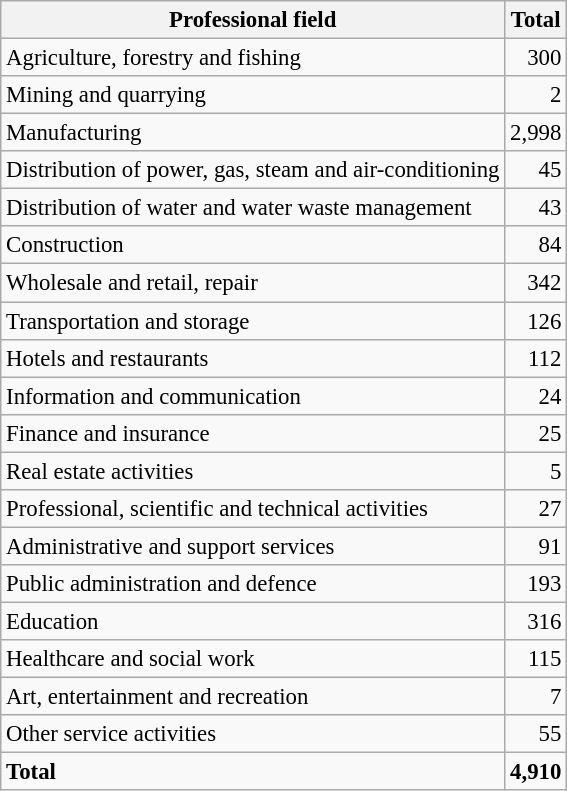<table class="wikitable sortable" style="font-size:95%;">
<tr>
<th>Professional field</th>
<th>Total</th>
</tr>
<tr>
<td>Agriculture, forestry and fishing</td>
<td align="right">300</td>
</tr>
<tr>
<td>Mining and quarrying</td>
<td align="right">2</td>
</tr>
<tr>
<td>Manufacturing</td>
<td align="right">2,998</td>
</tr>
<tr>
<td>Distribution of power, gas, steam and air-conditioning</td>
<td align="right">45</td>
</tr>
<tr>
<td>Distribution of water and water waste management</td>
<td align="right">43</td>
</tr>
<tr>
<td>Construction</td>
<td align="right">84</td>
</tr>
<tr>
<td>Wholesale and retail, repair</td>
<td align="right">342</td>
</tr>
<tr>
<td>Transportation and storage</td>
<td align="right">126</td>
</tr>
<tr>
<td>Hotels and restaurants</td>
<td align="right">112</td>
</tr>
<tr>
<td>Information and communication</td>
<td align="right">24</td>
</tr>
<tr>
<td>Finance and insurance</td>
<td align="right">25</td>
</tr>
<tr>
<td>Real estate activities</td>
<td align="right">5</td>
</tr>
<tr>
<td>Professional, scientific and technical activities</td>
<td align="right">27</td>
</tr>
<tr>
<td>Administrative and support services</td>
<td align="right">91</td>
</tr>
<tr>
<td>Public administration and defence</td>
<td align="right">193</td>
</tr>
<tr>
<td>Education</td>
<td align="right">316</td>
</tr>
<tr>
<td>Healthcare and social work</td>
<td align="right">115</td>
</tr>
<tr>
<td>Art, entertainment and recreation</td>
<td align="right">7</td>
</tr>
<tr>
<td>Other service activities</td>
<td align="right">55</td>
</tr>
<tr class="sortbottom">
<td><strong>Total</strong></td>
<td align="right"><strong>4,910</strong></td>
</tr>
</table>
